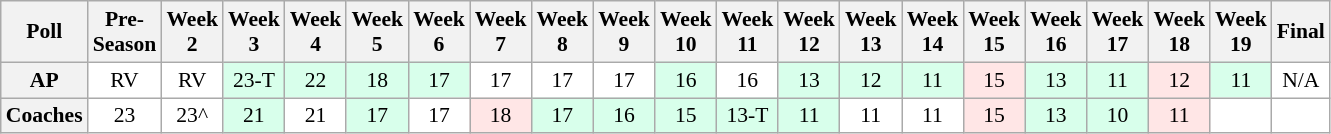<table class="wikitable" style="white-space:nowrap;font-size:90%">
<tr>
<th>Poll</th>
<th>Pre-<br>Season</th>
<th>Week<br>2</th>
<th>Week<br>3</th>
<th>Week<br>4</th>
<th>Week<br>5</th>
<th>Week<br>6</th>
<th>Week<br>7</th>
<th>Week<br>8</th>
<th>Week<br>9</th>
<th>Week<br>10</th>
<th>Week<br>11</th>
<th>Week<br>12</th>
<th>Week<br>13</th>
<th>Week<br>14</th>
<th>Week<br>15</th>
<th>Week<br>16</th>
<th>Week<br>17</th>
<th>Week<br>18</th>
<th>Week<br>19</th>
<th>Final</th>
</tr>
<tr style="text-align:center;">
<th>AP</th>
<td style="background:#FFF;">RV</td>
<td style="background:#FFF;">RV</td>
<td style="background:#D8FFEB;">23-T</td>
<td style="background:#D8FFEB;">22</td>
<td style="background:#D8FFEB;">18</td>
<td style="background:#D8FFEB;">17</td>
<td style="background:#FFF;">17</td>
<td style="background:#FFF;">17</td>
<td style="background:#FFF;">17</td>
<td style="background:#D8FFEB;">16</td>
<td style="background:#FFF;">16</td>
<td style="background:#D8FFEB;">13</td>
<td style="background:#D8FFEB;">12</td>
<td style="background:#D8FFEB;">11</td>
<td style="background:#FFE6E6;">15</td>
<td style="background:#D8FFEB;">13</td>
<td style="background:#D8FFEB;">11</td>
<td style="background:#FFE6E6;">12</td>
<td style="background:#D8FFEB;">11</td>
<td style="background:#FFF;">N/A</td>
</tr>
<tr style="text-align:center;">
<th>Coaches</th>
<td style="background:#FFF;">23</td>
<td style="background:#FFF;">23^</td>
<td style="background:#D8FFEB;">21</td>
<td style="background:#FFF;">21</td>
<td style="background:#D8FFEB;">17</td>
<td style="background:#FFF;">17</td>
<td style="background:#FFE6E6;">18</td>
<td style="background:#D8FFEB;">17</td>
<td style="background:#D8FFEB;">16</td>
<td style="background:#D8FFEB;">15</td>
<td style="background:#D8FFEB;">13-T</td>
<td style="background:#D8FFEB;">11</td>
<td style="background:#FFF;">11</td>
<td style="background:#FFF;">11</td>
<td style="background:#FFE6E6;">15</td>
<td style="background:#D8FFEB;">13</td>
<td style="background:#D8FFEB;">10</td>
<td style="background:#FFE6E6;">11</td>
<td style="background:#FFF;"></td>
<td style="background:#FFF;"></td>
</tr>
</table>
